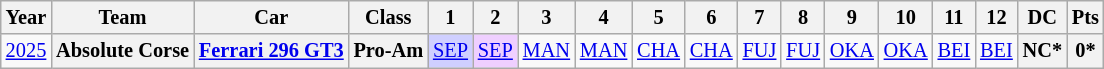<table class="wikitable" style="text-align:center; font-size:85%">
<tr>
<th>Year</th>
<th>Team</th>
<th>Car</th>
<th>Class</th>
<th>1</th>
<th>2</th>
<th>3</th>
<th>4</th>
<th>5</th>
<th>6</th>
<th>7</th>
<th>8</th>
<th>9</th>
<th>10</th>
<th>11</th>
<th>12</th>
<th>DC</th>
<th>Pts</th>
</tr>
<tr>
<td><a href='#'>2025</a></td>
<th>Absolute Corse</th>
<th nowrap><a href='#'>Ferrari 296 GT3</a></th>
<th>Pro-Am</th>
<td style="background:#cfcfff;"><a href='#'>SEP</a><br></td>
<td style="background:#efcfff;"><a href='#'>SEP</a><br></td>
<td style="background:#;"><a href='#'>MAN</a><br></td>
<td style="background:#;"><a href='#'>MAN</a><br></td>
<td style="background:#;"><a href='#'>CHA</a><br></td>
<td style="background:#;"><a href='#'>CHA</a><br></td>
<td style="background:#;"><a href='#'>FUJ</a><br></td>
<td style="background:#;"><a href='#'>FUJ</a><br></td>
<td style="background:#;"><a href='#'>OKA</a><br></td>
<td style="background:#;"><a href='#'>OKA</a><br></td>
<td style="background:#;"><a href='#'>BEI</a><br></td>
<td style="background:#;"><a href='#'>BEI</a><br></td>
<th>NC*</th>
<th>0*</th>
</tr>
</table>
